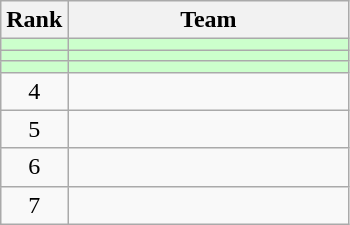<table class=wikitable style="text-align:center;">
<tr>
<th>Rank</th>
<th width=180>Team</th>
</tr>
<tr bgcolor=#CCFFCC>
<td></td>
<td align=left></td>
</tr>
<tr bgcolor=#CCFFCC>
<td></td>
<td align=left></td>
</tr>
<tr bgcolor=#CCFFCC>
<td></td>
<td align=left></td>
</tr>
<tr>
<td>4</td>
<td align=left></td>
</tr>
<tr>
<td>5</td>
<td align=left></td>
</tr>
<tr>
<td>6</td>
<td align=left></td>
</tr>
<tr>
<td>7</td>
<td align=left></td>
</tr>
</table>
